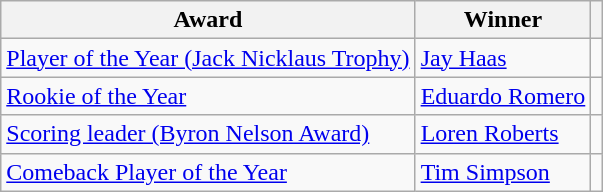<table class="wikitable">
<tr>
<th>Award</th>
<th>Winner</th>
<th></th>
</tr>
<tr>
<td><a href='#'>Player of the Year (Jack Nicklaus Trophy)</a></td>
<td> <a href='#'>Jay Haas</a></td>
<td></td>
</tr>
<tr>
<td><a href='#'>Rookie of the Year</a></td>
<td> <a href='#'>Eduardo Romero</a></td>
<td></td>
</tr>
<tr>
<td><a href='#'>Scoring leader (Byron Nelson Award)</a></td>
<td> <a href='#'>Loren Roberts</a></td>
<td></td>
</tr>
<tr>
<td><a href='#'>Comeback Player of the Year</a></td>
<td> <a href='#'>Tim Simpson</a></td>
<td></td>
</tr>
</table>
